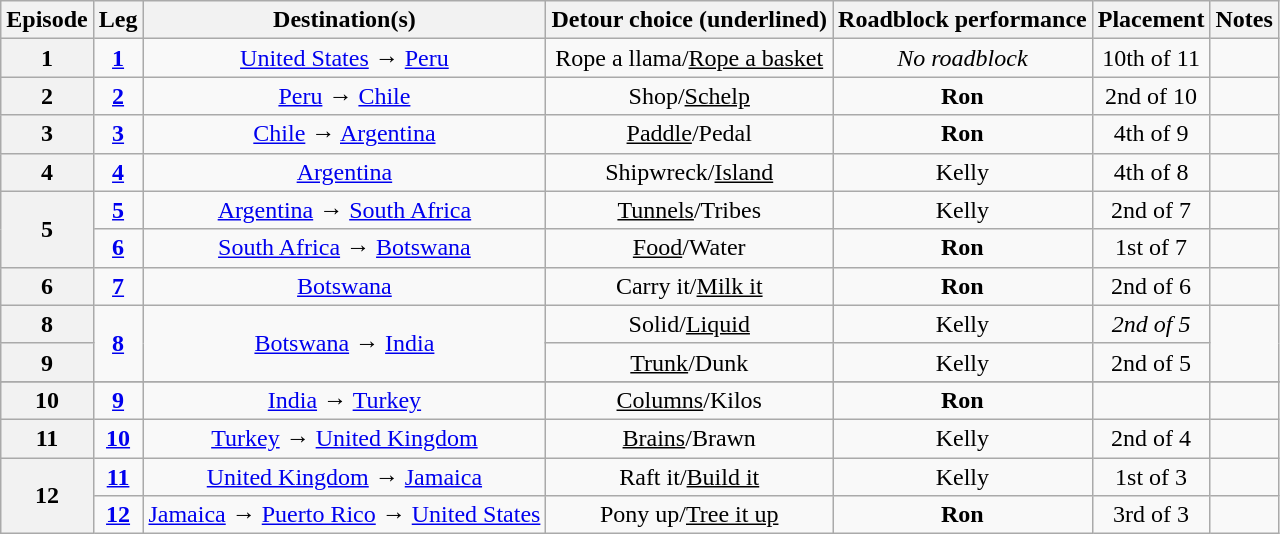<table class="wikitable unsortable" style="text-align:center;">
<tr>
<th scope="col" class="unsortable">Episode</th>
<th scope="col">Leg</th>
<th scope="col">Destination(s)</th>
<th scope="col">Detour choice (underlined)</th>
<th scope="col">Roadblock performance</th>
<th scope="col">Placement</th>
<th scope="col">Notes</th>
</tr>
<tr>
<th scope="row" style="text-align:center">1</th>
<td><strong><a href='#'>1</a></strong></td>
<td><a href='#'>United States</a> → <a href='#'>Peru</a></td>
<td>Rope a llama/<u>Rope a basket</u></td>
<td><em>No roadblock</em></td>
<td>10th of 11</td>
<td></td>
</tr>
<tr>
<th scope="row" style="text-align:center">2</th>
<td><strong><a href='#'>2</a></strong></td>
<td><a href='#'>Peru</a> → <a href='#'>Chile</a></td>
<td>Shop/<u>Schelp</u></td>
<td><strong>Ron</strong></td>
<td>2nd of 10</td>
<td></td>
</tr>
<tr>
<th scope="row" style="text-align:center">3</th>
<td><strong><a href='#'>3</a></strong></td>
<td><a href='#'>Chile</a> → <a href='#'>Argentina</a></td>
<td><u>Paddle</u>/Pedal</td>
<td><strong>Ron</strong></td>
<td>4th of 9</td>
<td></td>
</tr>
<tr>
<th scope="row" style="text-align:center">4</th>
<td><strong><a href='#'>4</a></strong></td>
<td><a href='#'>Argentina</a></td>
<td>Shipwreck/<u>Island</u></td>
<td>Kelly</td>
<td>4th of 8</td>
<td></td>
</tr>
<tr>
<th rowspan="2">5</th>
<td><strong><a href='#'>5</a></strong></td>
<td><a href='#'>Argentina</a> → <a href='#'>South Africa</a></td>
<td><u>Tunnels</u>/Tribes</td>
<td>Kelly</td>
<td>2nd of 7</td>
<td></td>
</tr>
<tr>
<td><strong><a href='#'>6</a></strong></td>
<td><a href='#'>South Africa</a> → <a href='#'>Botswana</a></td>
<td><u>Food</u>/Water</td>
<td><strong>Ron</strong></td>
<td>1st of 7</td>
<td></td>
</tr>
<tr>
<th scope="row" style="text-align:center">6</th>
<td><strong><a href='#'>7</a></strong></td>
<td><a href='#'>Botswana</a></td>
<td>Carry it/<u>Milk it</u></td>
<td><strong>Ron</strong></td>
<td>2nd of 6</td>
<td></td>
</tr>
<tr>
<th scope="row" style="text-align:center">8</th>
<td rowspan="2"><strong><a href='#'>8</a></strong></td>
<td rowspan="2"><a href='#'>Botswana</a> → <a href='#'>India</a></td>
<td>Solid/<u>Liquid</u></td>
<td>Kelly</td>
<td><em>2nd of 5</em></td>
<td rowspan="2"></td>
</tr>
<tr>
<th scope="row" style="text-align:center">9</th>
<td><u>Trunk</u>/Dunk</td>
<td>Kelly</td>
<td>2nd of 5</td>
</tr>
<tr>
</tr>
<tr>
<th scope="row" style="text-align:center">10</th>
<td><strong><a href='#'>9</a></strong></td>
<td><a href='#'>India</a> → <a href='#'>Turkey</a></td>
<td><u>Columns</u>/Kilos</td>
<td><strong>Ron</strong></td>
<td></td>
<td></td>
</tr>
<tr>
<th scope="row" style="text-align:center">11</th>
<td><strong><a href='#'>10</a></strong></td>
<td><a href='#'>Turkey</a> → <a href='#'>United Kingdom</a></td>
<td><u>Brains</u>/Brawn</td>
<td>Kelly</td>
<td>2nd of 4</td>
<td></td>
</tr>
<tr>
<th rowspan="2">12</th>
<td><strong><a href='#'>11</a></strong></td>
<td><a href='#'>United Kingdom</a> → <a href='#'>Jamaica</a></td>
<td>Raft it/<u>Build it</u></td>
<td>Kelly</td>
<td>1st of 3</td>
<td></td>
</tr>
<tr>
<td><strong><a href='#'>12</a></strong></td>
<td><a href='#'>Jamaica</a> → <a href='#'>Puerto Rico</a> → <a href='#'>United States</a></td>
<td>Pony up/<u>Tree it up</u></td>
<td><strong>Ron</strong></td>
<td>3rd of 3</td>
<td></td>
</tr>
</table>
